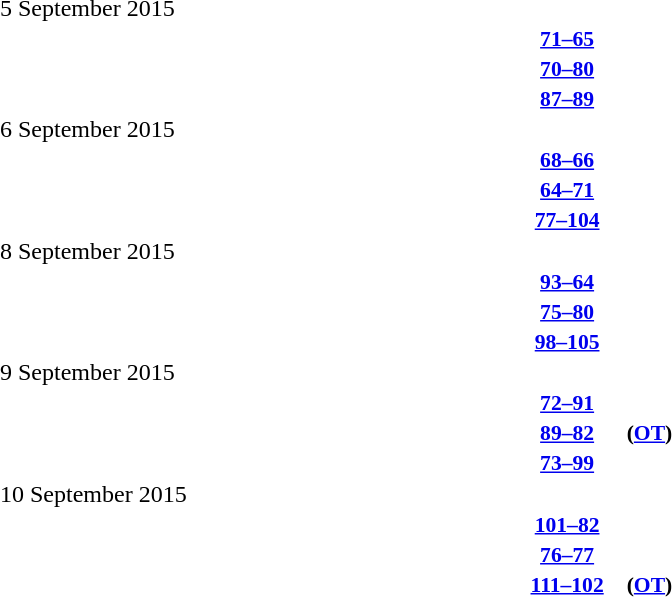<table style="width:100%;" cellspacing="1">
<tr>
<th width=25%></th>
<th width=2%></th>
<th width=6%></th>
<th width=2%></th>
<th width=25%></th>
</tr>
<tr>
<td>5 September 2015</td>
</tr>
<tr style=font-size:90%>
<td align=right><strong></strong></td>
<td></td>
<td align=center><strong><a href='#'>71–65</a></strong></td>
<td></td>
<td><strong></strong></td>
<td></td>
</tr>
<tr style=font-size:90%>
<td align=right><strong></strong></td>
<td></td>
<td align=center><strong><a href='#'>70–80</a></strong></td>
<td></td>
<td><strong></strong></td>
<td></td>
</tr>
<tr style=font-size:90%>
<td align=right><strong></strong></td>
<td></td>
<td align=center><strong><a href='#'>87–89</a></strong></td>
<td></td>
<td><strong></strong></td>
<td></td>
</tr>
<tr>
<td>6 September 2015</td>
</tr>
<tr style=font-size:90%>
<td align=right><strong></strong></td>
<td></td>
<td align=center><strong><a href='#'>68–66</a></strong></td>
<td></td>
<td><strong></strong></td>
<td></td>
</tr>
<tr style=font-size:90%>
<td align=right><strong></strong></td>
<td></td>
<td align=center><strong><a href='#'>64–71</a></strong></td>
<td></td>
<td><strong></strong></td>
<td></td>
</tr>
<tr style=font-size:90%>
<td align=right><strong></strong></td>
<td></td>
<td align=center><strong><a href='#'>77–104</a></strong></td>
<td></td>
<td><strong></strong></td>
<td></td>
</tr>
<tr>
<td>8 September 2015</td>
</tr>
<tr style=font-size:90%>
<td align=right><strong></strong></td>
<td></td>
<td align=center><strong><a href='#'>93–64</a></strong></td>
<td></td>
<td><strong></strong></td>
<td></td>
</tr>
<tr style=font-size:90%>
<td align=right><strong></strong></td>
<td></td>
<td align=center><strong><a href='#'>75–80</a></strong></td>
<td></td>
<td><strong></strong></td>
<td></td>
</tr>
<tr style=font-size:90%>
<td align=right><strong></strong></td>
<td></td>
<td align=center><strong><a href='#'>98–105</a></strong></td>
<td></td>
<td><strong></strong></td>
<td></td>
</tr>
<tr>
<td>9 September 2015</td>
</tr>
<tr style=font-size:90%>
<td align=right><strong></strong></td>
<td></td>
<td align=center><strong><a href='#'>72–91</a></strong></td>
<td></td>
<td><strong></strong></td>
<td></td>
</tr>
<tr style=font-size:90%>
<td align=right><strong></strong></td>
<td></td>
<td align=center><strong><a href='#'>89–82</a></strong></td>
<td><strong>(<a href='#'>OT</a>)</strong></td>
<td><strong></strong></td>
<td></td>
</tr>
<tr style=font-size:90%>
<td align=right><strong></strong></td>
<td></td>
<td align=center><strong><a href='#'>73–99</a></strong></td>
<td></td>
<td><strong></strong></td>
<td></td>
</tr>
<tr>
<td>10 September 2015</td>
</tr>
<tr style=font-size:90%>
<td align=right><strong></strong></td>
<td></td>
<td align=center><strong><a href='#'>101–82</a></strong></td>
<td></td>
<td><strong></strong></td>
<td></td>
</tr>
<tr style=font-size:90%>
<td align=right><strong></strong></td>
<td></td>
<td align=center><strong><a href='#'>76–77</a></strong></td>
<td></td>
<td><strong></strong></td>
<td></td>
</tr>
<tr style=font-size:90%>
<td align=right><strong></strong></td>
<td></td>
<td align=center><strong><a href='#'>111–102</a></strong></td>
<td><strong>(<a href='#'>OT</a>)</strong></td>
<td><strong></strong></td>
<td></td>
</tr>
</table>
